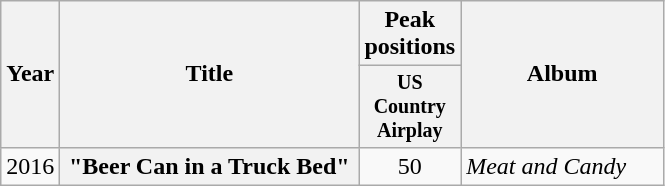<table class="wikitable plainrowheaders" style="text-align:center;">
<tr>
<th rowspan="2">Year</th>
<th rowspan="2" style="width:12em;">Title</th>
<th colspan="1">Peak<br>positions</th>
<th rowspan="2" style="width:8em;">Album</th>
</tr>
<tr style="font-size:smaller;">
<th style="width:4em;">US Country<br>Airplay<br></th>
</tr>
<tr>
<td>2016</td>
<th scope="row">"Beer Can in a Truck Bed"</th>
<td>50</td>
<td style="text-align:left;"><em>Meat and Candy</em></td>
</tr>
</table>
